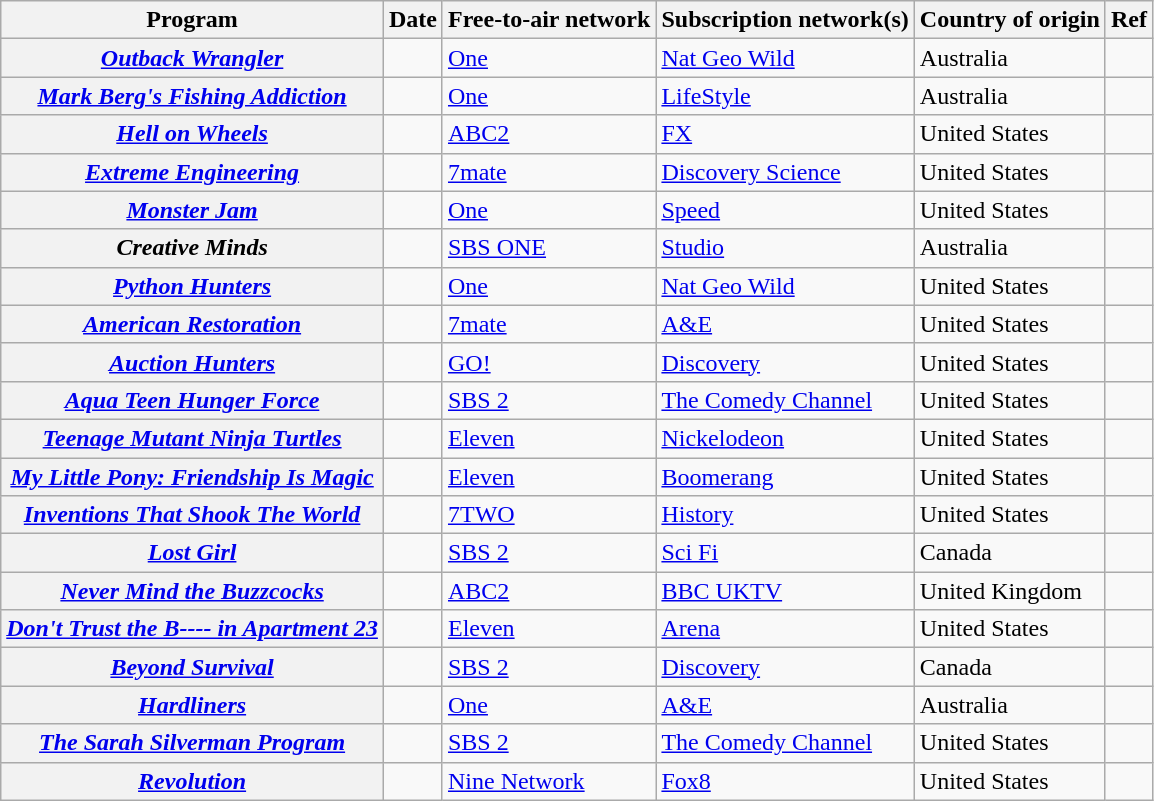<table class="wikitable plainrowheaders sortable" style="text-align:left">
<tr>
<th scope="col">Program</th>
<th scope="col">Date</th>
<th scope="col">Free-to-air network</th>
<th scope="col">Subscription network(s)</th>
<th scope="col">Country of origin</th>
<th scope="col" class="unsortable">Ref</th>
</tr>
<tr>
<th scope="row"><em><a href='#'>Outback Wrangler</a></em></th>
<td align=center></td>
<td><a href='#'>One</a></td>
<td><a href='#'>Nat Geo Wild</a></td>
<td>Australia</td>
<td align=center></td>
</tr>
<tr>
<th scope="row"><em><a href='#'>Mark Berg's Fishing Addiction</a></em></th>
<td align=center></td>
<td><a href='#'>One</a></td>
<td><a href='#'>LifeStyle</a></td>
<td>Australia</td>
<td align=center></td>
</tr>
<tr>
<th scope="row"><em><a href='#'>Hell on Wheels</a></em></th>
<td align=center></td>
<td><a href='#'>ABC2</a></td>
<td><a href='#'>FX</a></td>
<td>United States</td>
<td align=center></td>
</tr>
<tr>
<th scope="row"><em><a href='#'>Extreme Engineering</a></em></th>
<td align=center></td>
<td><a href='#'>7mate</a></td>
<td><a href='#'>Discovery Science</a></td>
<td>United States</td>
<td align=center></td>
</tr>
<tr>
<th scope="row"><em><a href='#'>Monster Jam</a></em></th>
<td align=center></td>
<td><a href='#'>One</a></td>
<td><a href='#'>Speed</a></td>
<td>United States</td>
<td align=center></td>
</tr>
<tr>
<th scope="row"><em>Creative Minds</em></th>
<td align=center></td>
<td><a href='#'>SBS ONE</a></td>
<td><a href='#'>Studio</a></td>
<td>Australia</td>
<td align=center></td>
</tr>
<tr>
<th scope="row"><em><a href='#'>Python Hunters</a></em></th>
<td align=center></td>
<td><a href='#'>One</a></td>
<td><a href='#'>Nat Geo Wild</a></td>
<td>United States</td>
<td align=center></td>
</tr>
<tr>
<th scope="row"><em><a href='#'>American Restoration</a></em></th>
<td align=center></td>
<td><a href='#'>7mate</a></td>
<td><a href='#'>A&E</a></td>
<td>United States</td>
<td align=center></td>
</tr>
<tr>
<th scope="row"><em><a href='#'>Auction Hunters</a></em></th>
<td align=center></td>
<td><a href='#'>GO!</a></td>
<td><a href='#'>Discovery</a></td>
<td>United States</td>
<td align=center></td>
</tr>
<tr>
<th scope="row"><em><a href='#'>Aqua Teen Hunger Force</a></em></th>
<td align=center></td>
<td><a href='#'>SBS 2</a></td>
<td><a href='#'>The Comedy Channel</a></td>
<td>United States</td>
<td align=center></td>
</tr>
<tr>
<th scope="row"><em><a href='#'>Teenage Mutant Ninja Turtles</a></em></th>
<td align=center></td>
<td><a href='#'>Eleven</a></td>
<td><a href='#'>Nickelodeon</a></td>
<td>United States</td>
<td align=center></td>
</tr>
<tr>
<th scope="row"><em><a href='#'>My Little Pony: Friendship Is Magic</a></em></th>
<td align=center></td>
<td><a href='#'>Eleven</a></td>
<td><a href='#'>Boomerang</a></td>
<td>United States</td>
<td align=center></td>
</tr>
<tr>
<th scope="row"><em><a href='#'>Inventions That Shook The World</a></em></th>
<td align=center></td>
<td><a href='#'>7TWO</a></td>
<td><a href='#'>History</a></td>
<td>United States</td>
<td align=center></td>
</tr>
<tr>
<th scope="row"><em><a href='#'>Lost Girl</a></em></th>
<td align=center></td>
<td><a href='#'>SBS 2</a></td>
<td><a href='#'>Sci Fi</a></td>
<td>Canada</td>
<td align=center></td>
</tr>
<tr>
<th scope="row"><em><a href='#'>Never Mind the Buzzcocks</a></em></th>
<td align=center></td>
<td><a href='#'>ABC2</a></td>
<td><a href='#'>BBC UKTV</a></td>
<td>United Kingdom</td>
<td align=center></td>
</tr>
<tr>
<th scope="row"><em><a href='#'>Don't Trust the B---- in Apartment 23</a></em></th>
<td align=center></td>
<td><a href='#'>Eleven</a></td>
<td><a href='#'>Arena</a></td>
<td>United States</td>
<td align=center></td>
</tr>
<tr>
<th scope="row"><em><a href='#'>Beyond Survival</a></em></th>
<td align=center></td>
<td><a href='#'>SBS 2</a></td>
<td><a href='#'>Discovery</a></td>
<td>Canada</td>
<td align=center></td>
</tr>
<tr>
<th scope="row"><em><a href='#'>Hardliners</a></em></th>
<td align=center></td>
<td><a href='#'>One</a></td>
<td><a href='#'>A&E</a></td>
<td>Australia</td>
<td align=center></td>
</tr>
<tr>
<th scope="row"><em><a href='#'>The Sarah Silverman Program</a></em></th>
<td align=center></td>
<td><a href='#'>SBS 2</a></td>
<td><a href='#'>The Comedy Channel</a></td>
<td>United States</td>
<td align=center></td>
</tr>
<tr>
<th scope="row"><em><a href='#'>Revolution</a></em></th>
<td align=center></td>
<td><a href='#'>Nine Network</a></td>
<td><a href='#'>Fox8</a></td>
<td>United States</td>
<td align=center></td>
</tr>
</table>
